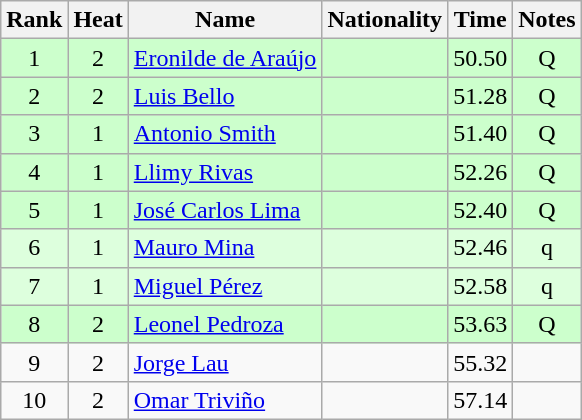<table class="wikitable sortable" style="text-align:center">
<tr>
<th>Rank</th>
<th>Heat</th>
<th>Name</th>
<th>Nationality</th>
<th>Time</th>
<th>Notes</th>
</tr>
<tr bgcolor=ccffcc>
<td>1</td>
<td>2</td>
<td align=left><a href='#'>Eronilde de Araújo</a></td>
<td align=left></td>
<td>50.50</td>
<td>Q</td>
</tr>
<tr bgcolor=ccffcc>
<td>2</td>
<td>2</td>
<td align=left><a href='#'>Luis Bello</a></td>
<td align=left></td>
<td>51.28</td>
<td>Q</td>
</tr>
<tr bgcolor=ccffcc>
<td>3</td>
<td>1</td>
<td align=left><a href='#'>Antonio Smith</a></td>
<td align=left></td>
<td>51.40</td>
<td>Q</td>
</tr>
<tr bgcolor=ccffcc>
<td>4</td>
<td>1</td>
<td align=left><a href='#'>Llimy Rivas</a></td>
<td align=left></td>
<td>52.26</td>
<td>Q</td>
</tr>
<tr bgcolor=ccffcc>
<td>5</td>
<td>1</td>
<td align=left><a href='#'>José Carlos Lima</a></td>
<td align=left></td>
<td>52.40</td>
<td>Q</td>
</tr>
<tr bgcolor=ddffdd>
<td>6</td>
<td>1</td>
<td align=left><a href='#'>Mauro Mina</a></td>
<td align=left></td>
<td>52.46</td>
<td>q</td>
</tr>
<tr bgcolor=ddffdd>
<td>7</td>
<td>1</td>
<td align=left><a href='#'>Miguel Pérez</a></td>
<td align=left></td>
<td>52.58</td>
<td>q</td>
</tr>
<tr bgcolor=ccffcc>
<td>8</td>
<td>2</td>
<td align=left><a href='#'>Leonel Pedroza</a></td>
<td align=left></td>
<td>53.63</td>
<td>Q</td>
</tr>
<tr>
<td>9</td>
<td>2</td>
<td align=left><a href='#'>Jorge Lau</a></td>
<td align=left></td>
<td>55.32</td>
<td></td>
</tr>
<tr>
<td>10</td>
<td>2</td>
<td align=left><a href='#'>Omar Triviño</a></td>
<td align=left></td>
<td>57.14</td>
<td></td>
</tr>
</table>
